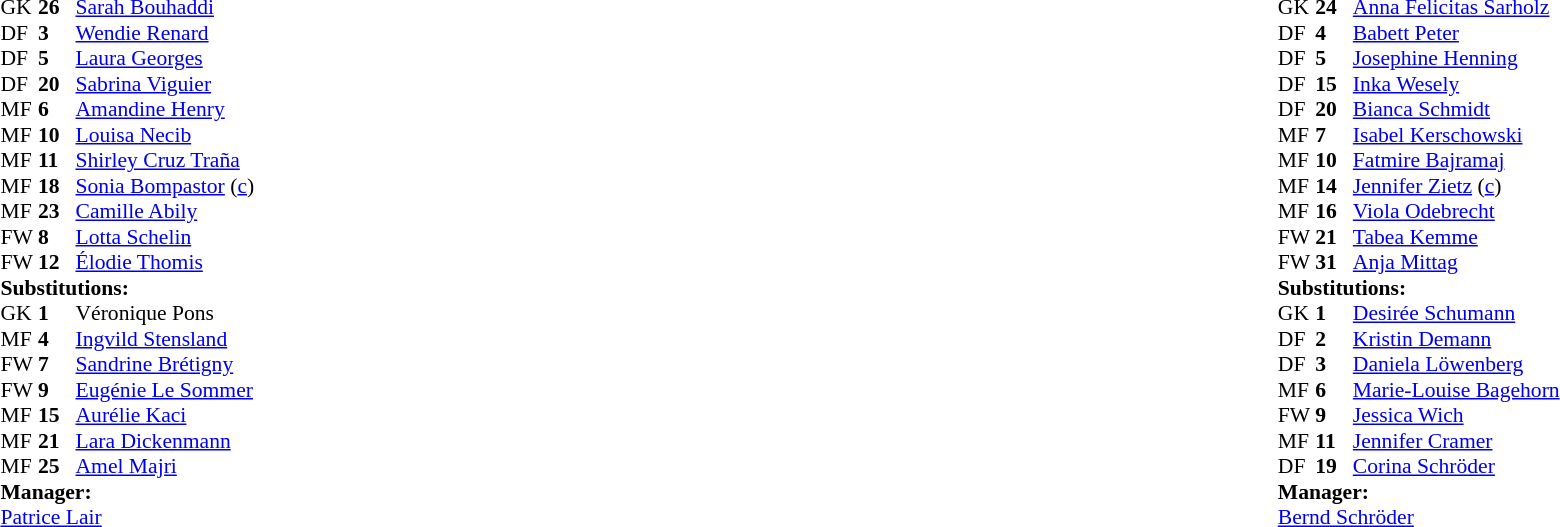<table width="100%">
<tr>
<td valign="top" width="50%"><br><table style="font-size: 90%" cellspacing="0" cellpadding="0">
<tr>
<td colspan=4></td>
</tr>
<tr>
<th width="25"></th>
<th width="25"></th>
</tr>
<tr>
<td>GK</td>
<td><strong>26</strong></td>
<td> <a href='#'>Sarah Bouhaddi</a></td>
</tr>
<tr>
<td>DF</td>
<td><strong>3</strong></td>
<td> <a href='#'>Wendie Renard</a></td>
</tr>
<tr>
<td>DF</td>
<td><strong>5</strong></td>
<td> <a href='#'>Laura Georges</a></td>
</tr>
<tr>
<td>DF</td>
<td><strong>20</strong></td>
<td> <a href='#'>Sabrina Viguier</a></td>
</tr>
<tr>
<td>MF</td>
<td><strong>6</strong></td>
<td> <a href='#'>Amandine Henry</a></td>
</tr>
<tr>
<td>MF</td>
<td><strong>10</strong></td>
<td> <a href='#'>Louisa Necib</a></td>
<td></td>
<td></td>
</tr>
<tr>
<td>MF</td>
<td><strong>11</strong></td>
<td> <a href='#'>Shirley Cruz Traña</a></td>
</tr>
<tr>
<td>MF</td>
<td><strong>18</strong></td>
<td> <a href='#'>Sonia Bompastor</a> (<a href='#'>c</a>)</td>
</tr>
<tr>
<td>MF</td>
<td><strong>23</strong></td>
<td> <a href='#'>Camille Abily</a></td>
<td></td>
</tr>
<tr>
<td>FW</td>
<td><strong>8</strong></td>
<td> <a href='#'>Lotta Schelin</a></td>
</tr>
<tr>
<td>FW</td>
<td><strong>12</strong></td>
<td> <a href='#'>Élodie Thomis</a></td>
<td></td>
<td></td>
</tr>
<tr>
<td colspan=3><strong>Substitutions:</strong></td>
</tr>
<tr>
<td>GK</td>
<td><strong>1</strong></td>
<td> Véronique Pons</td>
</tr>
<tr>
<td>MF</td>
<td><strong>4</strong></td>
<td> <a href='#'>Ingvild Stensland</a></td>
</tr>
<tr>
<td>FW</td>
<td><strong>7</strong></td>
<td> <a href='#'>Sandrine Brétigny</a></td>
</tr>
<tr>
<td>FW</td>
<td><strong>9</strong></td>
<td> <a href='#'>Eugénie Le Sommer</a></td>
<td></td>
<td></td>
</tr>
<tr>
<td>MF</td>
<td><strong>15</strong></td>
<td> <a href='#'>Aurélie Kaci</a></td>
</tr>
<tr>
<td>MF</td>
<td><strong>21</strong></td>
<td> <a href='#'>Lara Dickenmann</a></td>
<td></td>
<td></td>
</tr>
<tr>
<td>MF</td>
<td><strong>25</strong></td>
<td> <a href='#'>Amel Majri</a></td>
</tr>
<tr>
<td colspan=3><strong>Manager:</strong></td>
</tr>
<tr>
<td colspan=3> <a href='#'>Patrice Lair</a></td>
</tr>
</table>
</td>
<td valign="top"></td>
<td valign="top" width="50%"><br><table style="font-size: 90%" cellspacing="0" cellpadding="0" align="center">
<tr>
<td colspan=4></td>
</tr>
<tr>
<th width=25></th>
<th width=25></th>
</tr>
<tr>
<td>GK</td>
<td><strong>24</strong></td>
<td> <a href='#'>Anna Felicitas Sarholz</a></td>
</tr>
<tr>
<td>DF</td>
<td><strong>4</strong></td>
<td> <a href='#'>Babett Peter</a></td>
</tr>
<tr>
<td>DF</td>
<td><strong>5</strong></td>
<td> <a href='#'>Josephine Henning</a></td>
</tr>
<tr>
<td>DF</td>
<td><strong>15</strong></td>
<td> <a href='#'>Inka Wesely</a></td>
</tr>
<tr>
<td>DF</td>
<td><strong>20</strong></td>
<td> <a href='#'>Bianca Schmidt</a></td>
</tr>
<tr>
<td>MF</td>
<td><strong>7</strong></td>
<td> <a href='#'>Isabel Kerschowski</a></td>
</tr>
<tr>
<td>MF</td>
<td><strong>10</strong></td>
<td> <a href='#'>Fatmire Bajramaj</a></td>
</tr>
<tr>
<td>MF</td>
<td><strong>14</strong></td>
<td> <a href='#'>Jennifer Zietz</a> (<a href='#'>c</a>)</td>
</tr>
<tr>
<td>MF</td>
<td><strong>16</strong></td>
<td> <a href='#'>Viola Odebrecht</a></td>
</tr>
<tr>
<td>FW</td>
<td><strong>21</strong></td>
<td> <a href='#'>Tabea Kemme</a></td>
</tr>
<tr>
<td>FW</td>
<td><strong>31</strong></td>
<td> <a href='#'>Anja Mittag</a></td>
</tr>
<tr>
<td colspan=3><strong>Substitutions:</strong></td>
</tr>
<tr>
<td>GK</td>
<td><strong>1</strong></td>
<td> <a href='#'>Desirée Schumann</a></td>
</tr>
<tr>
<td>DF</td>
<td><strong>2</strong></td>
<td> <a href='#'>Kristin Demann</a></td>
</tr>
<tr>
<td>DF</td>
<td><strong>3</strong></td>
<td> <a href='#'>Daniela Löwenberg</a></td>
</tr>
<tr>
<td>MF</td>
<td><strong>6</strong></td>
<td> <a href='#'>Marie-Louise Bagehorn</a></td>
</tr>
<tr>
<td>FW</td>
<td><strong>9</strong></td>
<td> <a href='#'>Jessica Wich</a></td>
</tr>
<tr>
<td>MF</td>
<td><strong>11</strong></td>
<td> <a href='#'>Jennifer Cramer</a></td>
</tr>
<tr>
<td>DF</td>
<td><strong>19</strong></td>
<td> <a href='#'>Corina Schröder</a></td>
</tr>
<tr>
<td colspan=3><strong>Manager:</strong></td>
</tr>
<tr>
<td colspan=3> <a href='#'>Bernd Schröder</a></td>
</tr>
</table>
</td>
</tr>
</table>
